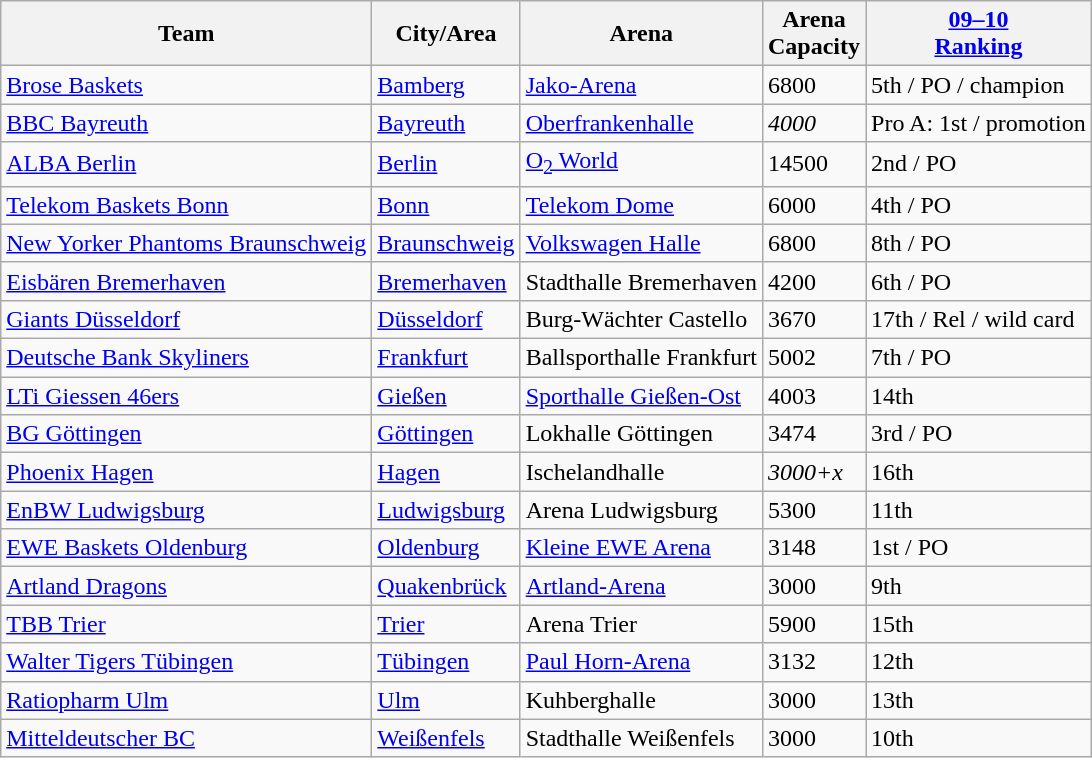<table class="wikitable sortable" style="margin:1em 2em 1em 1em;">
<tr>
<th>Team</th>
<th>City/Area</th>
<th>Arena</th>
<th>Arena<br> Capacity </th>
<th><a href='#'>09–10<br> Ranking</a></th>
</tr>
<tr>
<td><a href='#'>Brose Baskets</a></td>
<td><a href='#'>Bamberg</a></td>
<td><a href='#'>Jako-Arena</a></td>
<td>6800</td>
<td>5th / PO / champion</td>
</tr>
<tr>
<td><a href='#'>BBC Bayreuth</a></td>
<td><a href='#'>Bayreuth</a></td>
<td><a href='#'>Oberfrankenhalle</a></td>
<td><em>4000</em></td>
<td>Pro A: 1st / promotion</td>
</tr>
<tr>
<td><a href='#'>ALBA Berlin</a></td>
<td><a href='#'>Berlin</a></td>
<td><a href='#'>O<sub>2</sub> World</a></td>
<td>14500</td>
<td>2nd / PO</td>
</tr>
<tr>
<td><a href='#'>Telekom Baskets Bonn</a></td>
<td><a href='#'>Bonn</a></td>
<td><a href='#'>Telekom Dome</a></td>
<td>6000</td>
<td>4th / PO</td>
</tr>
<tr>
<td><a href='#'>New Yorker Phantoms Braunschweig</a></td>
<td><a href='#'>Braunschweig</a></td>
<td><a href='#'>Volkswagen Halle</a></td>
<td>6800</td>
<td>8th / PO</td>
</tr>
<tr>
<td><a href='#'>Eisbären Bremerhaven</a></td>
<td><a href='#'>Bremerhaven</a></td>
<td>Stadthalle Bremerhaven</td>
<td>4200</td>
<td>6th / PO</td>
</tr>
<tr>
<td><a href='#'>Giants Düsseldorf</a></td>
<td><a href='#'>Düsseldorf</a></td>
<td>Burg-Wächter Castello</td>
<td>3670</td>
<td>17th / Rel / wild card</td>
</tr>
<tr>
<td><a href='#'>Deutsche Bank Skyliners</a></td>
<td><a href='#'>Frankfurt</a></td>
<td>Ballsporthalle Frankfurt</td>
<td>5002</td>
<td>7th / PO</td>
</tr>
<tr>
<td><a href='#'>LTi Giessen 46ers</a></td>
<td><a href='#'>Gießen</a></td>
<td><a href='#'>Sporthalle Gießen-Ost</a></td>
<td>4003</td>
<td>14th</td>
</tr>
<tr>
<td><a href='#'>BG Göttingen</a></td>
<td><a href='#'>Göttingen</a></td>
<td>Lokhalle Göttingen</td>
<td>3474</td>
<td>3rd / PO</td>
</tr>
<tr>
<td><a href='#'>Phoenix Hagen</a></td>
<td><a href='#'>Hagen</a></td>
<td>Ischelandhalle</td>
<td><em>3000+x</em></td>
<td>16th</td>
</tr>
<tr>
<td><a href='#'>EnBW Ludwigsburg</a></td>
<td><a href='#'>Ludwigsburg</a></td>
<td>Arena Ludwigsburg</td>
<td>5300</td>
<td>11th</td>
</tr>
<tr>
<td><a href='#'>EWE Baskets Oldenburg</a></td>
<td><a href='#'>Oldenburg</a></td>
<td><a href='#'>Kleine EWE Arena</a></td>
<td>3148</td>
<td>1st / PO</td>
</tr>
<tr>
<td><a href='#'>Artland Dragons</a></td>
<td><a href='#'>Quakenbrück</a></td>
<td><a href='#'>Artland-Arena</a></td>
<td>3000</td>
<td>9th</td>
</tr>
<tr>
<td><a href='#'>TBB Trier</a></td>
<td><a href='#'>Trier</a></td>
<td>Arena Trier</td>
<td>5900</td>
<td>15th</td>
</tr>
<tr>
<td><a href='#'>Walter Tigers Tübingen</a></td>
<td><a href='#'>Tübingen</a></td>
<td><a href='#'>Paul Horn-Arena</a></td>
<td>3132</td>
<td>12th</td>
</tr>
<tr>
<td><a href='#'>Ratiopharm Ulm</a></td>
<td><a href='#'>Ulm</a></td>
<td>Kuhberghalle</td>
<td>3000</td>
<td>13th</td>
</tr>
<tr>
<td><a href='#'>Mitteldeutscher BC</a></td>
<td><a href='#'>Weißenfels</a></td>
<td>Stadthalle Weißenfels</td>
<td>3000</td>
<td>10th</td>
</tr>
</table>
